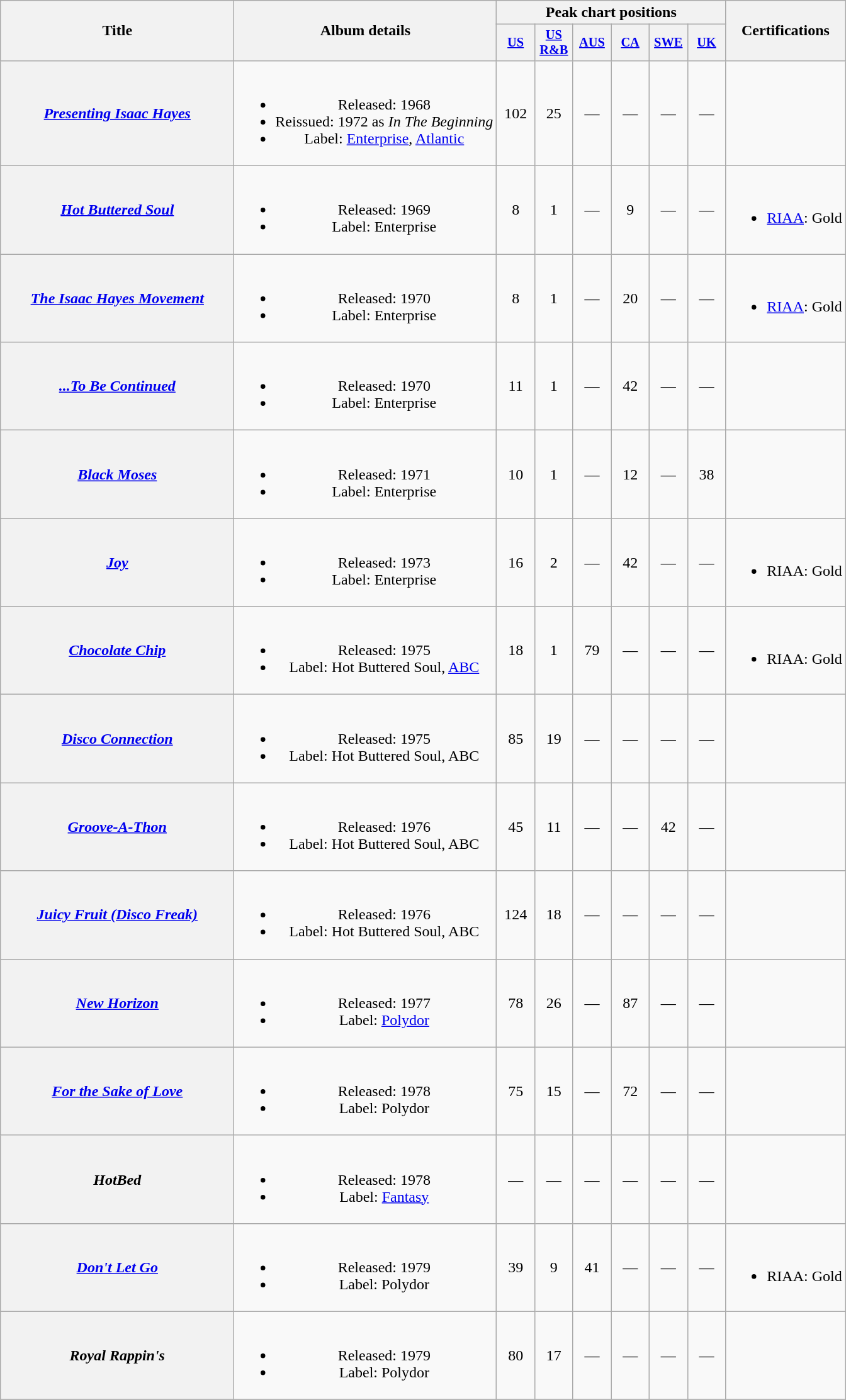<table class="wikitable plainrowheaders" style="text-align:center;">
<tr>
<th rowspan="2" style="width:15em;">Title</th>
<th rowspan="2">Album details</th>
<th colspan="6">Peak chart positions</th>
<th rowspan="2">Certifications</th>
</tr>
<tr>
<th scope="col" style="width:2.5em;font-size:85%"><a href='#'>US</a><br></th>
<th scope="col" style="width:2.5em;font-size:85%"><a href='#'>US<br>R&B</a><br></th>
<th scope="col" style="width:2.5em;font-size:85%"><a href='#'>AUS</a><br></th>
<th scope="col" style="width:2.5em;font-size:85%"><a href='#'>CA</a><br></th>
<th scope="col" style="width:2.5em;font-size:85%"><a href='#'>SWE</a><br></th>
<th scope="col" style="width:2.5em;font-size:85%"><a href='#'>UK</a><br></th>
</tr>
<tr>
<th scope="row"><em><a href='#'>Presenting Isaac Hayes</a></em></th>
<td><br><ul><li>Released: 1968</li><li>Reissued: 1972 as <em>In The Beginning</em></li><li>Label: <a href='#'>Enterprise</a>, <a href='#'>Atlantic</a></li></ul></td>
<td>102</td>
<td>25</td>
<td>—</td>
<td>—</td>
<td>—</td>
<td>—</td>
<td></td>
</tr>
<tr>
<th scope="row"><em><a href='#'>Hot Buttered Soul</a></em></th>
<td><br><ul><li>Released: 1969</li><li>Label: Enterprise</li></ul></td>
<td>8</td>
<td>1</td>
<td>—</td>
<td>9</td>
<td>—</td>
<td>—</td>
<td><br><ul><li><a href='#'>RIAA</a>: Gold</li></ul></td>
</tr>
<tr>
<th scope="row"><em><a href='#'>The Isaac Hayes Movement</a></em></th>
<td><br><ul><li>Released: 1970</li><li>Label: Enterprise</li></ul></td>
<td>8</td>
<td>1</td>
<td>—</td>
<td>20</td>
<td>—</td>
<td>—</td>
<td><br><ul><li><a href='#'>RIAA</a>: Gold</li></ul></td>
</tr>
<tr>
<th scope="row"><em><a href='#'>...To Be Continued</a></em></th>
<td><br><ul><li>Released: 1970</li><li>Label: Enterprise</li></ul></td>
<td>11</td>
<td>1</td>
<td>—</td>
<td>42</td>
<td>—</td>
<td>—</td>
<td></td>
</tr>
<tr>
<th scope="row"><em><a href='#'>Black Moses</a></em></th>
<td><br><ul><li>Released: 1971</li><li>Label: Enterprise</li></ul></td>
<td>10</td>
<td>1</td>
<td>—</td>
<td>12</td>
<td>—</td>
<td>38</td>
<td></td>
</tr>
<tr>
<th scope="row"><em><a href='#'>Joy</a></em></th>
<td><br><ul><li>Released: 1973</li><li>Label: Enterprise</li></ul></td>
<td>16</td>
<td>2</td>
<td>—</td>
<td>42</td>
<td>—</td>
<td>—</td>
<td><br><ul><li>RIAA: Gold</li></ul></td>
</tr>
<tr>
<th scope="row"><em><a href='#'>Chocolate Chip</a></em></th>
<td><br><ul><li>Released: 1975</li><li>Label: Hot Buttered Soul, <a href='#'>ABC</a></li></ul></td>
<td>18</td>
<td>1</td>
<td>79</td>
<td>—</td>
<td>—</td>
<td>—</td>
<td><br><ul><li>RIAA: Gold</li></ul></td>
</tr>
<tr>
<th scope="row"><em><a href='#'>Disco Connection</a></em></th>
<td><br><ul><li>Released: 1975</li><li>Label: Hot Buttered Soul, ABC</li></ul></td>
<td>85</td>
<td>19</td>
<td>—</td>
<td>—</td>
<td>—</td>
<td>—</td>
<td></td>
</tr>
<tr>
<th scope="row"><em><a href='#'>Groove-A-Thon</a></em></th>
<td><br><ul><li>Released: 1976</li><li>Label: Hot Buttered Soul, ABC</li></ul></td>
<td>45</td>
<td>11</td>
<td>—</td>
<td>—</td>
<td>42</td>
<td>—</td>
<td></td>
</tr>
<tr>
<th scope="row"><em><a href='#'>Juicy Fruit (Disco Freak)</a></em></th>
<td><br><ul><li>Released: 1976</li><li>Label: Hot Buttered Soul, ABC</li></ul></td>
<td>124</td>
<td>18</td>
<td>—</td>
<td>—</td>
<td>—</td>
<td>—</td>
<td></td>
</tr>
<tr>
<th scope="row"><em><a href='#'>New Horizon</a></em></th>
<td><br><ul><li>Released: 1977</li><li>Label: <a href='#'>Polydor</a></li></ul></td>
<td>78</td>
<td>26</td>
<td>—</td>
<td>87</td>
<td>—</td>
<td>—</td>
<td></td>
</tr>
<tr>
<th scope="row"><em><a href='#'>For the Sake of Love</a></em></th>
<td><br><ul><li>Released: 1978</li><li>Label: Polydor</li></ul></td>
<td>75</td>
<td>15</td>
<td>—</td>
<td>72</td>
<td>—</td>
<td>—</td>
<td></td>
</tr>
<tr>
<th scope="row"><em>HotBed</em></th>
<td><br><ul><li>Released: 1978</li><li>Label: <a href='#'>Fantasy</a></li></ul></td>
<td>—</td>
<td>—</td>
<td>—</td>
<td>—</td>
<td>—</td>
<td>—</td>
<td></td>
</tr>
<tr>
<th scope="row"><em><a href='#'>Don't Let Go</a></em></th>
<td><br><ul><li>Released: 1979</li><li>Label: Polydor</li></ul></td>
<td>39</td>
<td>9</td>
<td>41</td>
<td>—</td>
<td>—</td>
<td>—</td>
<td><br><ul><li>RIAA: Gold</li></ul></td>
</tr>
<tr>
<th scope="row"><em>Royal Rappin's</em><br></th>
<td><br><ul><li>Released: 1979</li><li>Label: Polydor</li></ul></td>
<td>80</td>
<td>17</td>
<td>—</td>
<td>—</td>
<td>—</td>
<td>—</td>
<td></td>
</tr>
<tr>
</tr>
</table>
